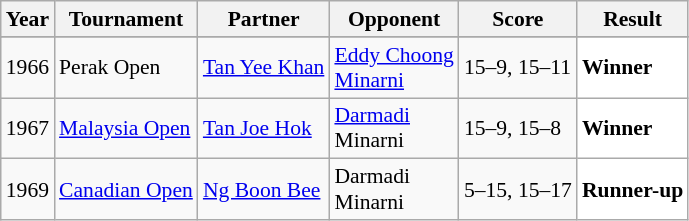<table class="sortable wikitable" style="font-size: 90%;">
<tr>
<th>Year</th>
<th>Tournament</th>
<th>Partner</th>
<th>Opponent</th>
<th>Score</th>
<th>Result</th>
</tr>
<tr>
</tr>
<tr>
<td align="center">1966</td>
<td align="left">Perak Open</td>
<td align="left"> <a href='#'>Tan Yee Khan</a></td>
<td align="left"> <a href='#'>Eddy Choong</a><br> <a href='#'>Minarni</a></td>
<td align="left">15–9, 15–11</td>
<td style="text-align:left; background:white"> <strong>Winner</strong></td>
</tr>
<tr>
<td align="center">1967</td>
<td align="left"><a href='#'>Malaysia Open</a></td>
<td align="left"> <a href='#'>Tan Joe Hok</a></td>
<td align="left"> <a href='#'>Darmadi</a><br> Minarni</td>
<td align="left">15–9, 15–8</td>
<td style="text-align:left; background:white"> <strong>Winner</strong></td>
</tr>
<tr>
<td align="center">1969</td>
<td align="left"><a href='#'>Canadian Open</a></td>
<td align="left"> <a href='#'>Ng Boon Bee</a></td>
<td align="left"> Darmadi<br> Minarni</td>
<td align="left">5–15, 15–17</td>
<td style="text-align:left; background:white"> <strong>Runner-up</strong></td>
</tr>
</table>
